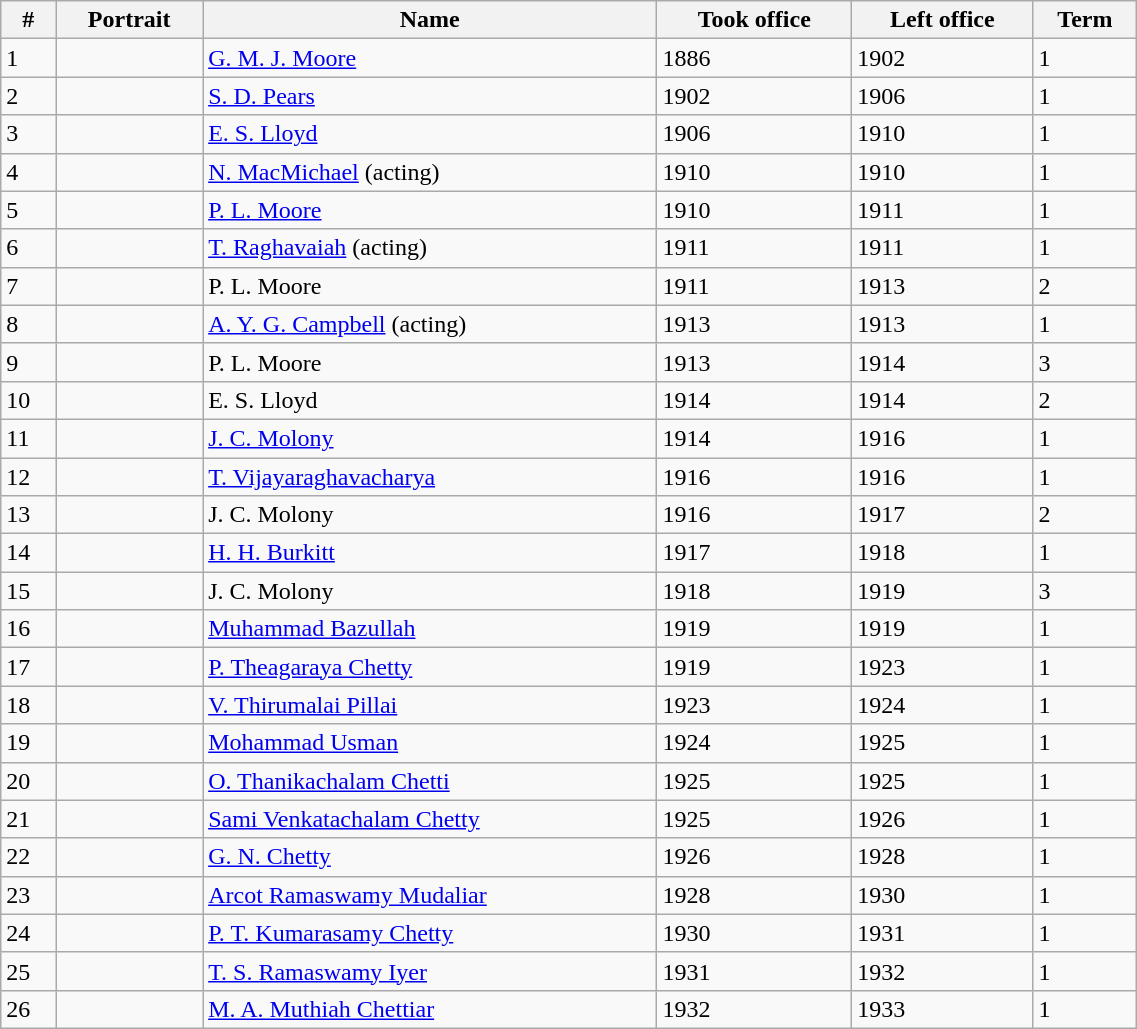<table class="wikitable sortable" width="60%" style="text-align:left;">
<tr>
<th>#</th>
<th>Portrait</th>
<th>Name</th>
<th class="unsortable">Took office</th>
<th class="unsortable">Left office</th>
<th>Term</th>
</tr>
<tr>
<td>1</td>
<td></td>
<td><a href='#'>G. M. J. Moore</a></td>
<td>1886</td>
<td>1902</td>
<td>1</td>
</tr>
<tr>
<td>2</td>
<td></td>
<td><a href='#'>S. D. Pears</a></td>
<td>1902</td>
<td>1906</td>
<td>1</td>
</tr>
<tr>
<td>3</td>
<td></td>
<td><a href='#'>E. S. Lloyd</a></td>
<td>1906</td>
<td>1910</td>
<td>1</td>
</tr>
<tr>
<td>4</td>
<td></td>
<td><a href='#'>N. MacMichael</a> (acting)</td>
<td>1910</td>
<td>1910</td>
<td>1</td>
</tr>
<tr>
<td>5</td>
<td></td>
<td><a href='#'>P. L. Moore</a></td>
<td>1910</td>
<td>1911</td>
<td>1</td>
</tr>
<tr>
<td>6</td>
<td></td>
<td><a href='#'>T. Raghavaiah</a> (acting)</td>
<td>1911</td>
<td>1911</td>
<td>1</td>
</tr>
<tr>
<td>7</td>
<td></td>
<td>P. L. Moore</td>
<td>1911</td>
<td>1913</td>
<td>2</td>
</tr>
<tr>
<td>8</td>
<td></td>
<td><a href='#'>A. Y. G. Campbell</a> (acting)</td>
<td>1913</td>
<td>1913</td>
<td>1</td>
</tr>
<tr>
<td>9</td>
<td></td>
<td>P. L. Moore</td>
<td>1913</td>
<td>1914</td>
<td>3</td>
</tr>
<tr>
<td>10</td>
<td></td>
<td>E. S. Lloyd</td>
<td>1914</td>
<td>1914</td>
<td>2</td>
</tr>
<tr>
<td>11</td>
<td></td>
<td><a href='#'>J. C. Molony</a></td>
<td>1914</td>
<td>1916</td>
<td>1</td>
</tr>
<tr>
<td>12</td>
<td></td>
<td><a href='#'>T. Vijayaraghavacharya</a></td>
<td>1916</td>
<td>1916</td>
<td>1</td>
</tr>
<tr>
<td>13</td>
<td></td>
<td>J. C. Molony</td>
<td>1916</td>
<td>1917</td>
<td>2</td>
</tr>
<tr>
<td>14</td>
<td></td>
<td><a href='#'>H. H. Burkitt</a></td>
<td>1917</td>
<td>1918</td>
<td>1</td>
</tr>
<tr>
<td>15</td>
<td></td>
<td>J. C. Molony</td>
<td>1918</td>
<td>1919</td>
<td>3</td>
</tr>
<tr>
<td>16</td>
<td></td>
<td><a href='#'>Muhammad Bazullah</a></td>
<td>1919</td>
<td>1919</td>
<td>1</td>
</tr>
<tr>
<td>17</td>
<td></td>
<td><a href='#'>P. Theagaraya Chetty</a></td>
<td>1919</td>
<td>1923</td>
<td>1</td>
</tr>
<tr>
<td>18</td>
<td></td>
<td><a href='#'>V. Thirumalai Pillai</a></td>
<td>1923</td>
<td>1924</td>
<td>1</td>
</tr>
<tr>
<td>19</td>
<td></td>
<td><a href='#'>Mohammad Usman</a></td>
<td>1924</td>
<td>1925</td>
<td>1</td>
</tr>
<tr>
<td>20</td>
<td></td>
<td><a href='#'>O. Thanikachalam Chetti</a></td>
<td>1925</td>
<td>1925</td>
<td>1</td>
</tr>
<tr>
<td>21</td>
<td></td>
<td><a href='#'>Sami Venkatachalam Chetty</a></td>
<td>1925</td>
<td>1926</td>
<td>1</td>
</tr>
<tr>
<td>22</td>
<td></td>
<td><a href='#'>G. N. Chetty</a></td>
<td>1926</td>
<td>1928</td>
<td>1</td>
</tr>
<tr>
<td>23</td>
<td></td>
<td><a href='#'>Arcot Ramaswamy Mudaliar</a></td>
<td>1928</td>
<td>1930</td>
<td>1</td>
</tr>
<tr>
<td>24</td>
<td></td>
<td><a href='#'>P. T. Kumarasamy Chetty</a></td>
<td>1930</td>
<td>1931</td>
<td>1</td>
</tr>
<tr>
<td>25</td>
<td></td>
<td><a href='#'>T. S. Ramaswamy Iyer</a></td>
<td>1931</td>
<td>1932</td>
<td>1</td>
</tr>
<tr>
<td>26</td>
<td></td>
<td><a href='#'>M. A. Muthiah Chettiar</a></td>
<td>1932</td>
<td>1933</td>
<td>1</td>
</tr>
</table>
